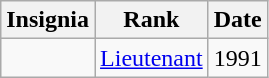<table class="wikitable">
<tr>
<th>Insignia</th>
<th>Rank</th>
<th>Date</th>
</tr>
<tr>
<td></td>
<td><a href='#'>Lieutenant</a></td>
<td>1991</td>
</tr>
</table>
